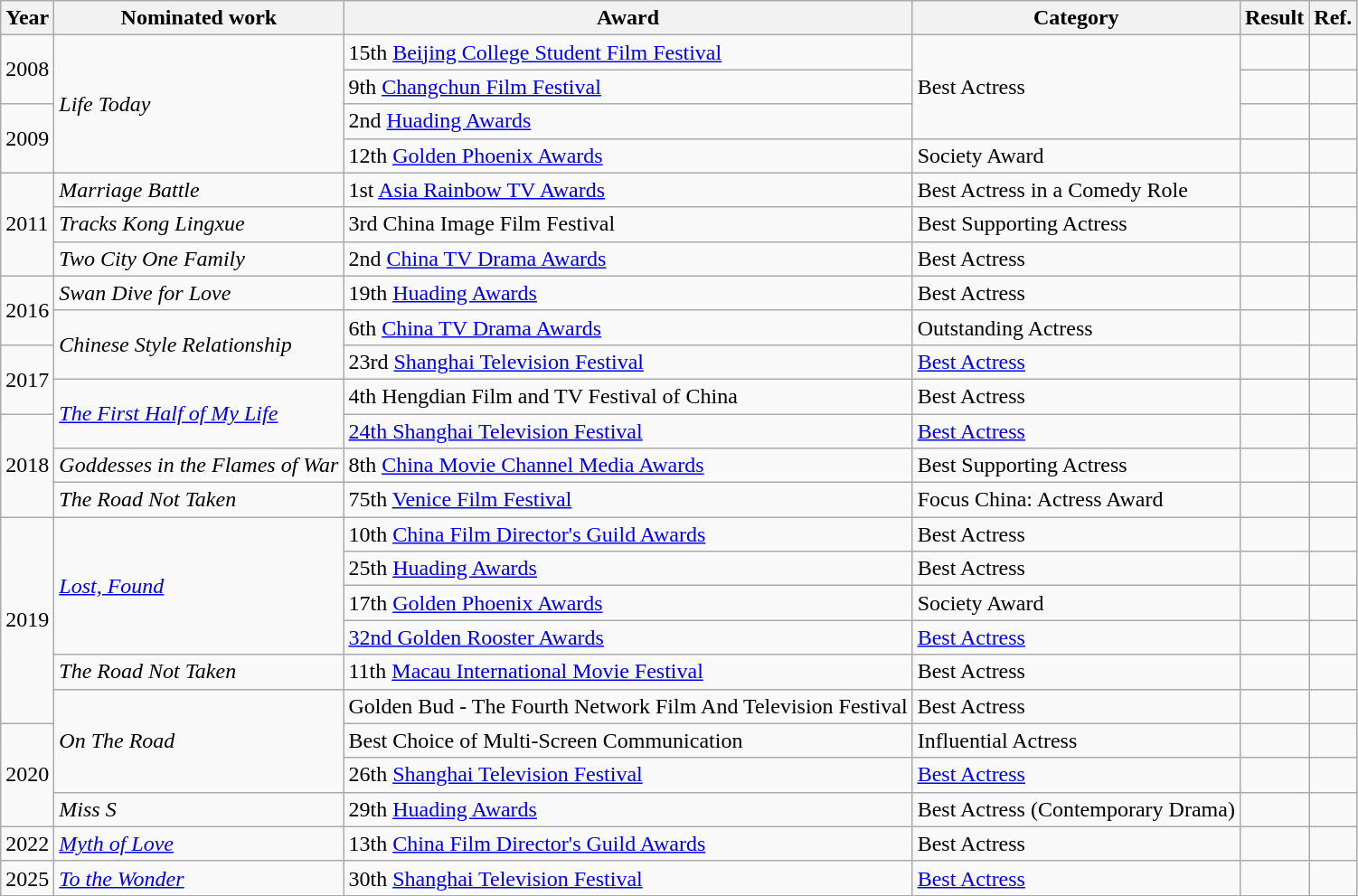<table class="wikitable">
<tr>
<th>Year</th>
<th>Nominated work</th>
<th>Award</th>
<th>Category</th>
<th>Result</th>
<th>Ref.</th>
</tr>
<tr>
<td rowspan="2">2008</td>
<td rowspan=4><em>Life Today</em></td>
<td>15th <a href='#'>Beijing College Student Film Festival</a></td>
<td rowspan="3">Best Actress</td>
<td></td>
<td></td>
</tr>
<tr>
<td>9th <a href='#'>Changchun Film Festival</a></td>
<td></td>
<td></td>
</tr>
<tr>
<td rowspan="2">2009</td>
<td>2nd <a href='#'>Huading Awards</a></td>
<td></td>
<td></td>
</tr>
<tr>
<td>12th <a href='#'>Golden Phoenix Awards</a></td>
<td>Society Award</td>
<td></td>
<td></td>
</tr>
<tr>
<td rowspan="3">2011</td>
<td><em>Marriage Battle</em></td>
<td>1st <a href='#'>Asia Rainbow TV Awards</a></td>
<td>Best Actress in a Comedy Role</td>
<td></td>
<td></td>
</tr>
<tr>
<td><em>Tracks Kong Lingxue</em></td>
<td>3rd China Image Film Festival</td>
<td>Best Supporting Actress</td>
<td></td>
<td></td>
</tr>
<tr>
<td rowspan="1"><em>Two City One Family</em></td>
<td>2nd <a href='#'>China TV Drama Awards</a></td>
<td rowspan=1>Best Actress</td>
<td></td>
<td></td>
</tr>
<tr>
<td rowspan="2">2016</td>
<td><em>Swan Dive for Love</em></td>
<td>19th <a href='#'>Huading Awards</a></td>
<td>Best Actress</td>
<td></td>
<td></td>
</tr>
<tr>
<td rowspan="2"><em>Chinese Style Relationship</em></td>
<td>6th <a href='#'>China TV Drama Awards</a></td>
<td>Outstanding Actress</td>
<td></td>
<td></td>
</tr>
<tr>
<td rowspan="2">2017</td>
<td>23rd <a href='#'>Shanghai Television Festival</a></td>
<td><a href='#'>Best Actress</a></td>
<td></td>
<td></td>
</tr>
<tr>
<td rowspan="2"><em><a href='#'>The First Half of My Life</a></em></td>
<td>4th Hengdian Film and TV Festival of China</td>
<td>Best Actress</td>
<td></td>
<td></td>
</tr>
<tr>
<td rowspan="3">2018</td>
<td><a href='#'>24th Shanghai Television Festival</a></td>
<td><a href='#'>Best Actress</a></td>
<td></td>
<td></td>
</tr>
<tr>
<td><em>Goddesses in the Flames of War</em></td>
<td>8th <a href='#'>China Movie Channel Media Awards</a></td>
<td>Best Supporting Actress</td>
<td></td>
<td></td>
</tr>
<tr>
<td><em>The Road Not Taken</em></td>
<td>75th <a href='#'>Venice Film Festival</a></td>
<td>Focus China: Actress Award</td>
<td></td>
<td></td>
</tr>
<tr>
<td rowspan="6">2019</td>
<td rowspan="4"><em><a href='#'>Lost, Found</a></em></td>
<td>10th <a href='#'>China Film Director's Guild Awards</a></td>
<td>Best Actress</td>
<td></td>
<td></td>
</tr>
<tr>
<td>25th <a href='#'>Huading Awards</a></td>
<td>Best Actress</td>
<td></td>
<td></td>
</tr>
<tr>
<td>17th <a href='#'>Golden Phoenix Awards</a></td>
<td>Society Award</td>
<td></td>
<td></td>
</tr>
<tr>
<td><a href='#'>32nd Golden Rooster Awards</a></td>
<td><a href='#'>Best Actress</a></td>
<td></td>
<td></td>
</tr>
<tr>
<td><em>The Road Not Taken</em></td>
<td>11th <a href='#'>Macau International Movie Festival</a></td>
<td>Best Actress</td>
<td></td>
<td></td>
</tr>
<tr>
<td rowspan="3"><em>On The Road</em></td>
<td>Golden Bud - The Fourth Network Film And Television Festival</td>
<td>Best Actress</td>
<td></td>
<td></td>
</tr>
<tr>
<td rowspan="3">2020</td>
<td>Best Choice of Multi-Screen Communication</td>
<td>Influential Actress</td>
<td></td>
<td></td>
</tr>
<tr>
<td>26th <a href='#'>Shanghai Television Festival</a></td>
<td><a href='#'>Best Actress</a></td>
<td></td>
<td></td>
</tr>
<tr>
<td><em>Miss S</em></td>
<td>29th <a href='#'>Huading Awards</a></td>
<td>Best Actress (Contemporary Drama)</td>
<td></td>
<td></td>
</tr>
<tr>
<td rowspan="1">2022</td>
<td rowspan="1"><em><a href='#'>Myth of Love</a></em></td>
<td>13th <a href='#'>China Film Director's Guild Awards</a></td>
<td>Best Actress</td>
<td></td>
<td></td>
</tr>
<tr>
<td rowspan="1">2025</td>
<td rowspan="1"><em><a href='#'>To the Wonder</a></em></td>
<td>30th <a href='#'>Shanghai Television Festival</a></td>
<td><a href='#'>Best Actress</a></td>
<td></td>
<td></td>
</tr>
<tr>
</tr>
</table>
